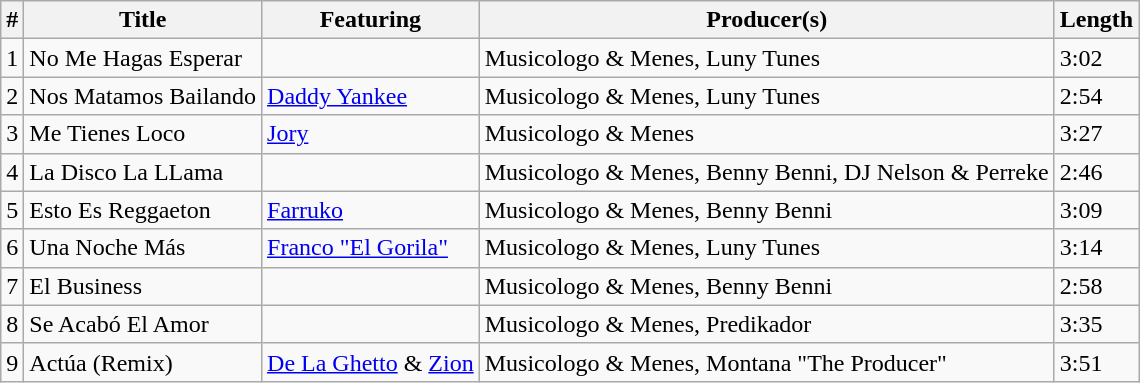<table class="wikitable">
<tr>
<th align="center">#</th>
<th align="center">Title</th>
<th align="center">Featuring</th>
<th align="center">Producer(s)</th>
<th align="center">Length</th>
</tr>
<tr>
<td>1</td>
<td>No Me Hagas Esperar</td>
<td></td>
<td>Musicologo & Menes, Luny Tunes</td>
<td>3:02</td>
</tr>
<tr>
<td>2</td>
<td>Nos Matamos Bailando</td>
<td><a href='#'>Daddy Yankee</a></td>
<td>Musicologo & Menes, Luny Tunes</td>
<td>2:54</td>
</tr>
<tr>
<td>3</td>
<td>Me Tienes Loco</td>
<td><a href='#'>Jory</a></td>
<td>Musicologo & Menes</td>
<td>3:27</td>
</tr>
<tr>
<td>4</td>
<td>La Disco La LLama</td>
<td></td>
<td>Musicologo & Menes, Benny Benni, DJ Nelson & Perreke</td>
<td>2:46</td>
</tr>
<tr>
<td>5</td>
<td>Esto Es Reggaeton</td>
<td><a href='#'>Farruko</a></td>
<td>Musicologo & Menes, Benny Benni</td>
<td>3:09</td>
</tr>
<tr>
<td>6</td>
<td>Una Noche Más</td>
<td><a href='#'>Franco "El Gorila"</a></td>
<td>Musicologo & Menes, Luny Tunes</td>
<td>3:14</td>
</tr>
<tr>
<td>7</td>
<td>El Business</td>
<td></td>
<td>Musicologo & Menes, Benny Benni</td>
<td>2:58</td>
</tr>
<tr>
<td>8</td>
<td>Se Acabó El Amor</td>
<td></td>
<td>Musicologo & Menes, Predikador</td>
<td>3:35</td>
</tr>
<tr>
<td>9</td>
<td>Actúa (Remix)</td>
<td><a href='#'>De La Ghetto</a> & <a href='#'>Zion</a></td>
<td>Musicologo & Menes, Montana "The Producer"</td>
<td>3:51</td>
</tr>
</table>
